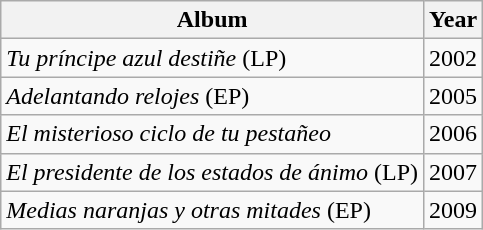<table class="wikitable sortable">
<tr>
<th>Album</th>
<th>Year</th>
</tr>
<tr>
<td><em>Tu príncipe azul destiñe</em> (LP)</td>
<td>2002</td>
</tr>
<tr>
<td><em>Adelantando relojes</em> (EP)</td>
<td>2005</td>
</tr>
<tr>
<td><em>El misterioso ciclo de tu pestañeo</em></td>
<td>2006</td>
</tr>
<tr>
<td><em>El presidente de los estados de ánimo</em> (LP)</td>
<td>2007</td>
</tr>
<tr>
<td><em>Medias naranjas y otras mitades</em> (EP)</td>
<td>2009</td>
</tr>
</table>
